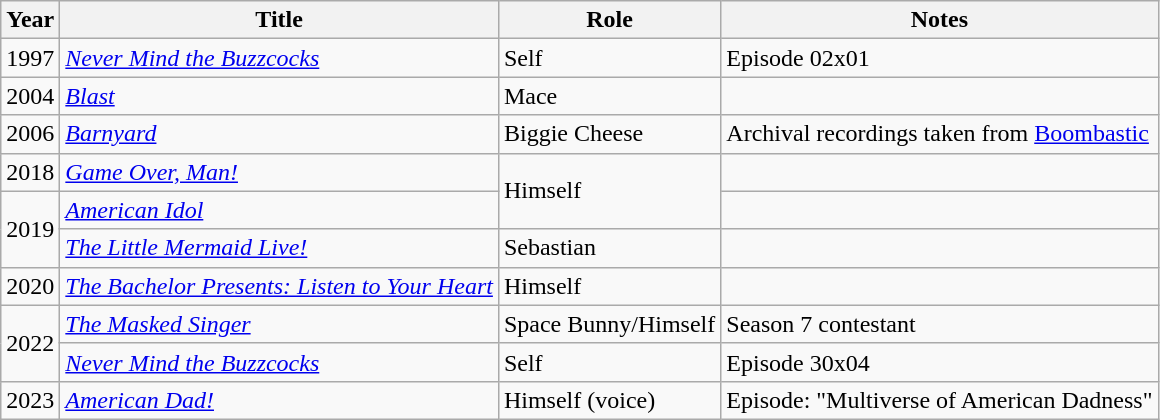<table class="wikitable sortable">
<tr>
<th>Year</th>
<th>Title</th>
<th>Role</th>
<th>Notes</th>
</tr>
<tr>
<td>1997</td>
<td><em><a href='#'>Never Mind the Buzzcocks</a></em></td>
<td>Self</td>
<td>Episode 02x01</td>
</tr>
<tr>
<td>2004</td>
<td><em><a href='#'>Blast</a></em></td>
<td>Mace</td>
<td></td>
</tr>
<tr>
<td>2006</td>
<td><em><a href='#'>Barnyard</a></em></td>
<td>Biggie Cheese</td>
<td>Archival recordings taken from <a href='#'>Boombastic</a></td>
</tr>
<tr>
<td>2018</td>
<td><em><a href='#'>Game Over, Man!</a></em></td>
<td rowspan=2>Himself</td>
<td></td>
</tr>
<tr>
<td rowspan=2>2019</td>
<td><em><a href='#'>American Idol</a></em></td>
<td></td>
</tr>
<tr>
<td><em><a href='#'>The Little Mermaid Live!</a></em></td>
<td>Sebastian</td>
<td></td>
</tr>
<tr>
<td>2020</td>
<td><em><a href='#'>The Bachelor Presents: Listen to Your Heart</a></em></td>
<td>Himself</td>
<td></td>
</tr>
<tr>
<td rowspan="2">2022</td>
<td><em><a href='#'>The Masked Singer</a></em></td>
<td>Space Bunny/Himself</td>
<td>Season 7 contestant</td>
</tr>
<tr>
<td><em><a href='#'>Never Mind the Buzzcocks</a></em></td>
<td>Self</td>
<td>Episode 30x04</td>
</tr>
<tr>
<td rowspan="2">2023</td>
<td><em><a href='#'>American Dad!</a></em></td>
<td>Himself (voice)</td>
<td>Episode: "Multiverse of American Dadness"</td>
</tr>
</table>
